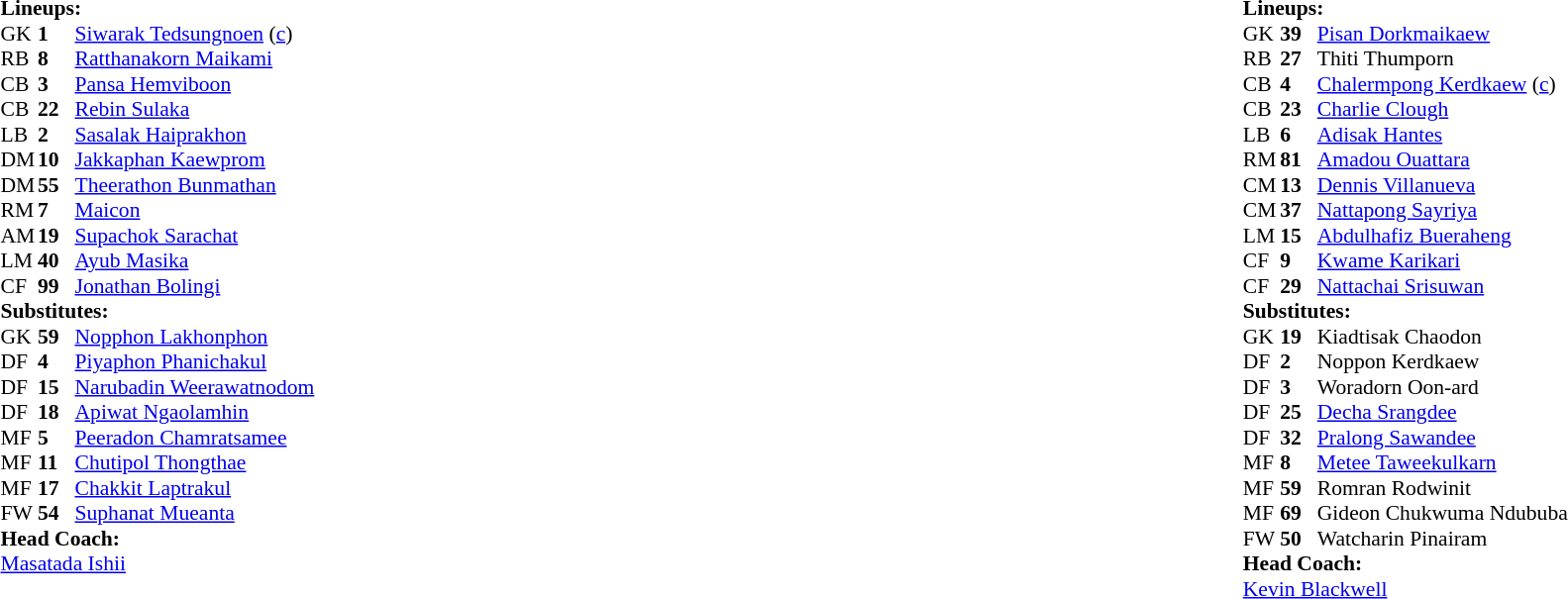<table style="width:100%">
<tr>
<td style="vertical-align:top; width:50%"><br><table style="font-size: 90%" cellspacing="0" cellpadding="0">
<tr>
<th width=25></th>
<th width=25></th>
</tr>
<tr>
<td colspan=3><strong>Lineups:</strong></td>
</tr>
<tr>
<td>GK</td>
<td><strong>1</strong></td>
<td> <a href='#'>Siwarak Tedsungnoen</a> (<a href='#'>c</a>)</td>
</tr>
<tr>
<td>RB</td>
<td><strong>8</strong></td>
<td> <a href='#'>Ratthanakorn Maikami</a></td>
<td></td>
<td></td>
<td></td>
</tr>
<tr>
<td>CB</td>
<td><strong>3</strong></td>
<td> <a href='#'>Pansa Hemviboon</a></td>
</tr>
<tr>
<td>CB</td>
<td><strong>22</strong></td>
<td> <a href='#'>Rebin Sulaka</a></td>
<td></td>
<td></td>
</tr>
<tr>
<td>LB</td>
<td><strong>2</strong></td>
<td> <a href='#'>Sasalak Haiprakhon</a></td>
</tr>
<tr>
<td>DM</td>
<td><strong>10</strong></td>
<td> <a href='#'>Jakkaphan Kaewprom</a></td>
<td></td>
<td></td>
<td></td>
</tr>
<tr>
<td>DM</td>
<td><strong>55</strong></td>
<td> <a href='#'>Theerathon Bunmathan</a></td>
</tr>
<tr>
<td>RM</td>
<td><strong>7</strong></td>
<td> <a href='#'>Maicon</a></td>
<td></td>
<td></td>
<td></td>
</tr>
<tr>
<td>AM</td>
<td><strong>19</strong></td>
<td> <a href='#'>Supachok Sarachat</a></td>
</tr>
<tr>
<td>LM</td>
<td><strong>40</strong></td>
<td> <a href='#'>Ayub Masika</a></td>
<td></td>
<td></td>
<td></td>
</tr>
<tr>
<td>CF</td>
<td><strong>99</strong></td>
<td> <a href='#'>Jonathan Bolingi</a></td>
<td></td>
<td></td>
</tr>
<tr>
<td colspan=3><strong>Substitutes:</strong></td>
</tr>
<tr>
<td>GK</td>
<td><strong>59</strong></td>
<td> <a href='#'>Nopphon Lakhonphon</a></td>
</tr>
<tr>
<td>DF</td>
<td><strong>4</strong></td>
<td> <a href='#'>Piyaphon Phanichakul</a></td>
</tr>
<tr>
<td>DF</td>
<td><strong>15</strong></td>
<td> <a href='#'>Narubadin Weerawatnodom</a></td>
<td></td>
<td></td>
<td></td>
</tr>
<tr>
<td>DF</td>
<td><strong>18</strong></td>
<td> <a href='#'>Apiwat Ngaolamhin</a></td>
<td></td>
<td></td>
<td></td>
</tr>
<tr>
<td>MF</td>
<td><strong>5</strong></td>
<td> <a href='#'>Peeradon Chamratsamee</a></td>
<td></td>
<td></td>
<td></td>
</tr>
<tr>
<td>MF</td>
<td><strong>11</strong></td>
<td> <a href='#'>Chutipol Thongthae</a></td>
</tr>
<tr>
<td>MF</td>
<td><strong>17</strong></td>
<td> <a href='#'>Chakkit Laptrakul</a></td>
</tr>
<tr>
<td>FW</td>
<td><strong>54</strong></td>
<td> <a href='#'>Suphanat Mueanta</a></td>
<td></td>
<td></td>
<td></td>
</tr>
<tr>
<td colspan=3><strong>Head Coach:</strong></td>
</tr>
<tr>
<td colspan=4> <a href='#'>Masatada Ishii</a></td>
</tr>
</table>
</td>
<td style="vertical-align:top"></td>
<td style="vertical-align:top; width:50%"><br><table cellspacing="0" cellpadding="0" style="font-size:90%; margin:auto">
<tr>
<th width=25></th>
<th width=25></th>
</tr>
<tr>
<td colspan=3><strong>Lineups:</strong></td>
</tr>
<tr>
<td>GK</td>
<td><strong>39</strong></td>
<td> <a href='#'>Pisan Dorkmaikaew</a></td>
</tr>
<tr>
<td>RB</td>
<td><strong>27</strong></td>
<td> Thiti Thumporn</td>
<td></td>
</tr>
<tr>
<td>CB</td>
<td><strong>4</strong></td>
<td> <a href='#'>Chalermpong Kerdkaew</a> (<a href='#'>c</a>)</td>
</tr>
<tr>
<td>CB</td>
<td><strong>23</strong></td>
<td> <a href='#'>Charlie Clough</a></td>
</tr>
<tr>
<td>LB</td>
<td><strong>6</strong></td>
<td> <a href='#'>Adisak Hantes</a></td>
</tr>
<tr>
<td>RM</td>
<td><strong>81</strong></td>
<td> <a href='#'>Amadou Ouattara</a></td>
</tr>
<tr>
<td>CM</td>
<td><strong>13</strong></td>
<td> <a href='#'>Dennis Villanueva</a></td>
<td></td>
</tr>
<tr>
<td>CM</td>
<td><strong>37</strong></td>
<td> <a href='#'>Nattapong Sayriya</a></td>
<td></td>
<td></td>
</tr>
<tr>
<td>LM</td>
<td><strong>15</strong></td>
<td> <a href='#'>Abdulhafiz Bueraheng</a></td>
</tr>
<tr>
<td>CF</td>
<td><strong>9</strong></td>
<td> <a href='#'>Kwame Karikari</a></td>
</tr>
<tr>
<td>CF</td>
<td><strong>29</strong></td>
<td> <a href='#'>Nattachai Srisuwan</a></td>
<td></td>
<td></td>
</tr>
<tr>
<td colspan=3><strong>Substitutes:</strong></td>
</tr>
<tr>
<td>GK</td>
<td><strong>19</strong></td>
<td> Kiadtisak Chaodon</td>
</tr>
<tr>
<td>DF</td>
<td><strong>2</strong></td>
<td> Noppon Kerdkaew</td>
</tr>
<tr>
<td>DF</td>
<td><strong>3</strong></td>
<td> Woradorn Oon-ard</td>
</tr>
<tr>
<td>DF</td>
<td><strong>25</strong></td>
<td> <a href='#'>Decha Srangdee</a></td>
</tr>
<tr>
<td>DF</td>
<td><strong>32</strong></td>
<td> <a href='#'>Pralong Sawandee</a></td>
<td></td>
<td></td>
<td></td>
</tr>
<tr>
<td>MF</td>
<td><strong>8</strong></td>
<td> <a href='#'>Metee Taweekulkarn</a></td>
<td></td>
<td></td>
</tr>
<tr>
<td>MF</td>
<td><strong>59</strong></td>
<td> Romran Rodwinit</td>
</tr>
<tr>
<td>MF</td>
<td><strong>69</strong></td>
<td> Gideon Chukwuma Ndububa</td>
<td></td>
<td></td>
<td></td>
</tr>
<tr>
<td>FW</td>
<td><strong>50</strong></td>
<td> Watcharin Pinairam</td>
</tr>
<tr>
<td colspan=3><strong>Head Coach:</strong></td>
</tr>
<tr>
<td colspan=4> <a href='#'>Kevin Blackwell</a></td>
</tr>
</table>
</td>
</tr>
</table>
